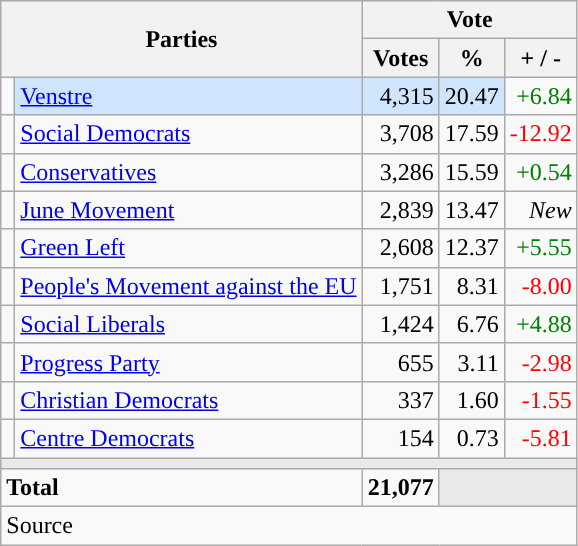<table class="wikitable" style="text-align:right;">
<tr>
<th style="text-align:centre;" rowspan="2" colspan="2" width="225">Parties</th>
<th colspan="3">Vote</th>
</tr>
<tr>
<th width="15">Votes</th>
<th width="15">%</th>
<th width="15">+ / -</th>
</tr>
<tr>
<td width="2" style="color:inherit;background:"></td>
<td bgcolor=#cfe5fe   align="left"><a href='#'>Venstre</a></td>
<td bgcolor=#cfe5fe>4,315</td>
<td bgcolor=#cfe5fe>20.47</td>
<td style=color:green;>+6.84</td>
</tr>
<tr>
<td width="2" style="color:inherit;background:"></td>
<td align="left"><a href='#'>Social Democrats</a></td>
<td>3,708</td>
<td>17.59</td>
<td style=color:red;>-12.92</td>
</tr>
<tr>
<td width="2" style="color:inherit;background:"></td>
<td align="left"><a href='#'>Conservatives</a></td>
<td>3,286</td>
<td>15.59</td>
<td style=color:green;>+0.54</td>
</tr>
<tr>
<td width="2" style="color:inherit;background:"></td>
<td align="left"><a href='#'>June Movement</a></td>
<td>2,839</td>
<td>13.47</td>
<td><em>New</em></td>
</tr>
<tr>
<td width="2" style="color:inherit;background:"></td>
<td align="left"><a href='#'>Green Left</a></td>
<td>2,608</td>
<td>12.37</td>
<td style=color:green;>+5.55</td>
</tr>
<tr>
<td width="2" style="color:inherit;background:"></td>
<td align="left"><a href='#'>People's Movement against the EU</a></td>
<td>1,751</td>
<td>8.31</td>
<td style=color:red;>-8.00</td>
</tr>
<tr>
<td width="2" style="color:inherit;background:"></td>
<td align="left"><a href='#'>Social Liberals</a></td>
<td>1,424</td>
<td>6.76</td>
<td style=color:green;>+4.88</td>
</tr>
<tr>
<td width="2" style="color:inherit;background:"></td>
<td align="left"><a href='#'>Progress Party</a></td>
<td>655</td>
<td>3.11</td>
<td style=color:red;>-2.98</td>
</tr>
<tr>
<td width="2" style="color:inherit;background:"></td>
<td align="left"><a href='#'>Christian Democrats</a></td>
<td>337</td>
<td>1.60</td>
<td style=color:red;>-1.55</td>
</tr>
<tr>
<td width="2" style="color:inherit;background:"></td>
<td align="left"><a href='#'>Centre Democrats</a></td>
<td>154</td>
<td>0.73</td>
<td style=color:red;>-5.81</td>
</tr>
<tr>
<td colspan="7" bgcolor="#E9E9E9"></td>
</tr>
<tr>
<td align="left" colspan="2"><strong>Total</strong></td>
<td><strong>21,077</strong></td>
<td bgcolor="#E9E9E9" colspan="2"></td>
</tr>
<tr>
<td align="left" colspan="6">Source</td>
</tr>
</table>
